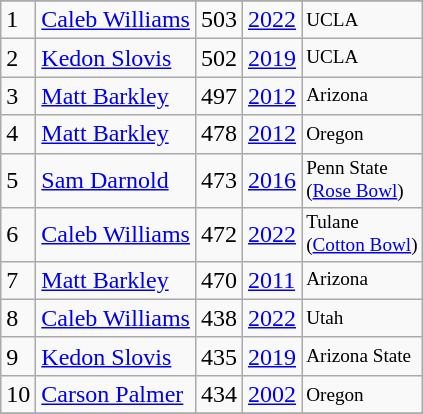<table class="wikitable">
<tr>
</tr>
<tr>
<td>1</td>
<td><a href='#'>Caleb Williams</a></td>
<td><abbr>503</abbr></td>
<td><a href='#'>2022</a></td>
<td style="font-size:80%;"i>UCLA</td>
</tr>
<tr>
<td>2</td>
<td><a href='#'>Kedon Slovis</a></td>
<td><abbr>502</abbr></td>
<td><a href='#'>2019</a></td>
<td style="font-size:80%;">UCLA</td>
</tr>
<tr>
<td>3</td>
<td><a href='#'>Matt Barkley</a></td>
<td><abbr>497</abbr></td>
<td><a href='#'>2012</a></td>
<td style="font-size:80%;">Arizona</td>
</tr>
<tr>
<td>4</td>
<td><a href='#'>Matt Barkley</a></td>
<td><abbr>478</abbr></td>
<td><a href='#'>2012</a></td>
<td style="font-size:80%;">Oregon</td>
</tr>
<tr>
<td>5</td>
<td><a href='#'>Sam Darnold</a></td>
<td><abbr>473</abbr></td>
<td><a href='#'>2016</a></td>
<td style="font-size:80%;">Penn State<br>(<a href='#'>Rose Bowl</a>)</td>
</tr>
<tr>
<td>6</td>
<td><a href='#'>Caleb Williams</a></td>
<td><abbr>472</abbr></td>
<td><a href='#'>2022</a></td>
<td style="font-size:80%;">Tulane<br>(<a href='#'>Cotton Bowl</a>)</td>
</tr>
<tr>
<td>7</td>
<td><a href='#'>Matt Barkley</a></td>
<td><abbr>470</abbr></td>
<td><a href='#'>2011</a></td>
<td style="font-size:80%;">Arizona</td>
</tr>
<tr>
<td>8</td>
<td><a href='#'>Caleb Williams</a></td>
<td><abbr>438</abbr></td>
<td><a href='#'>2022</a></td>
<td style="font-size:80%;">Utah</td>
</tr>
<tr>
<td>9</td>
<td><a href='#'>Kedon Slovis</a></td>
<td><abbr>435</abbr></td>
<td><a href='#'>2019</a></td>
<td style="font-size:80%;">Arizona State</td>
</tr>
<tr>
<td>10</td>
<td><a href='#'>Carson Palmer</a></td>
<td><abbr>434</abbr></td>
<td><a href='#'>2002</a></td>
<td style="font-size:80%;">Oregon</td>
</tr>
<tr>
</tr>
</table>
